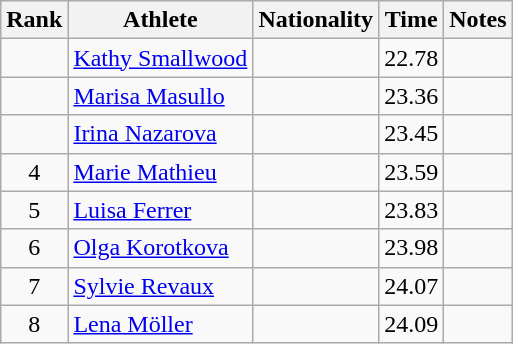<table class="wikitable sortable" style="text-align:center">
<tr>
<th>Rank</th>
<th>Athlete</th>
<th>Nationality</th>
<th>Time</th>
<th>Notes</th>
</tr>
<tr>
<td></td>
<td align=left><a href='#'>Kathy Smallwood</a></td>
<td align=left></td>
<td>22.78</td>
<td></td>
</tr>
<tr>
<td></td>
<td align=left><a href='#'>Marisa Masullo</a></td>
<td align=left></td>
<td>23.36</td>
<td></td>
</tr>
<tr>
<td></td>
<td align=left><a href='#'>Irina Nazarova</a></td>
<td align=left></td>
<td>23.45</td>
<td></td>
</tr>
<tr>
<td>4</td>
<td align=left><a href='#'>Marie Mathieu</a></td>
<td align=left></td>
<td>23.59</td>
<td></td>
</tr>
<tr>
<td>5</td>
<td align=left><a href='#'>Luisa Ferrer</a></td>
<td align=left></td>
<td>23.83</td>
<td></td>
</tr>
<tr>
<td>6</td>
<td align=left><a href='#'>Olga Korotkova</a></td>
<td align=left></td>
<td>23.98</td>
<td></td>
</tr>
<tr>
<td>7</td>
<td align=left><a href='#'>Sylvie Revaux</a></td>
<td align=left></td>
<td>24.07</td>
<td></td>
</tr>
<tr>
<td>8</td>
<td align=left><a href='#'>Lena Möller</a></td>
<td align=left></td>
<td>24.09</td>
<td></td>
</tr>
</table>
